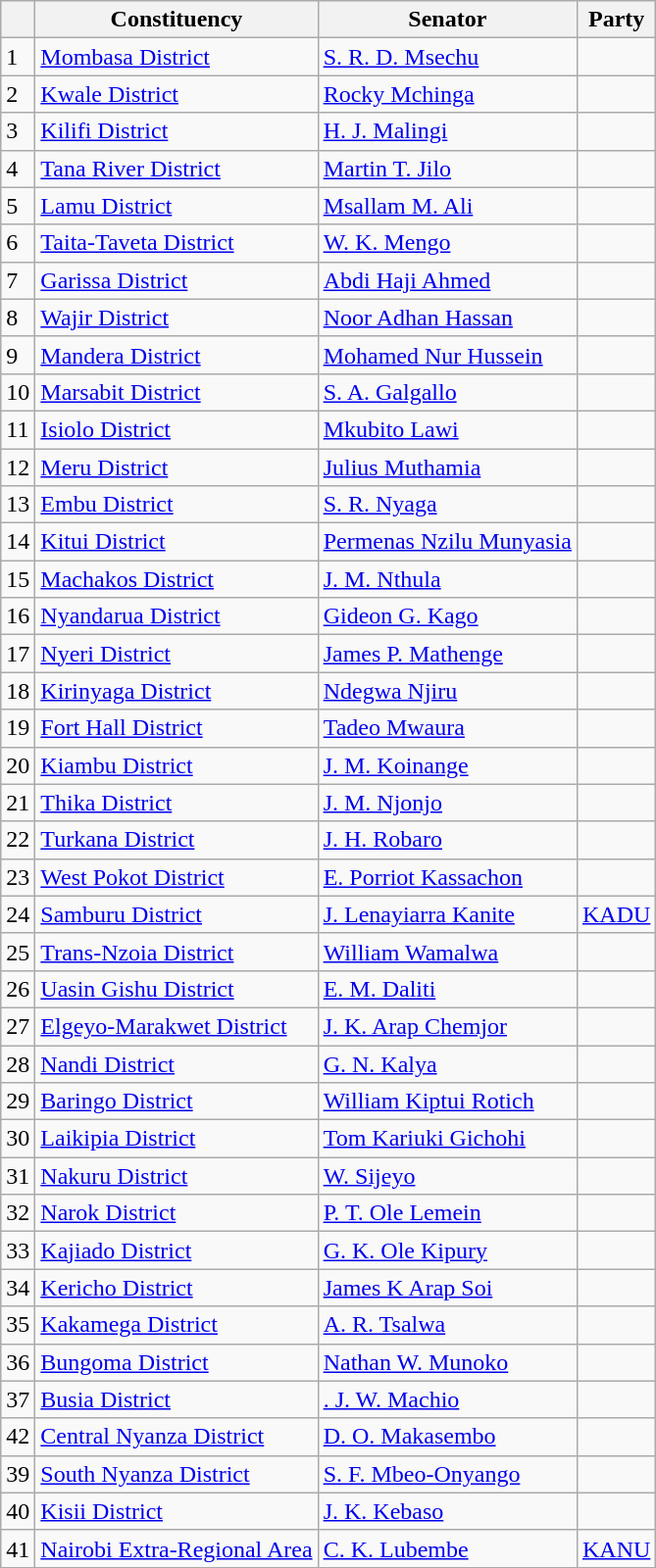<table class="wikitable sortable">
<tr>
<th></th>
<th>Constituency</th>
<th>Senator</th>
<th>Party</th>
</tr>
<tr>
<td>1</td>
<td><a href='#'>Mombasa District</a></td>
<td><a href='#'>S. R. D. Msechu</a></td>
<td></td>
</tr>
<tr>
<td>2</td>
<td><a href='#'>Kwale District</a></td>
<td><a href='#'>Rocky Mchinga</a></td>
<td></td>
</tr>
<tr>
<td>3</td>
<td><a href='#'>Kilifi District</a></td>
<td><a href='#'>H. J. Malingi</a></td>
<td></td>
</tr>
<tr>
<td>4</td>
<td><a href='#'>Tana River District</a></td>
<td><a href='#'>Martin T. Jilo</a></td>
<td></td>
</tr>
<tr>
<td>5</td>
<td><a href='#'>Lamu District</a></td>
<td><a href='#'>Msallam M. Ali</a></td>
<td></td>
</tr>
<tr>
<td>6</td>
<td><a href='#'>Taita-Taveta District</a></td>
<td><a href='#'>W. K. Mengo</a></td>
<td></td>
</tr>
<tr>
<td>7</td>
<td><a href='#'>Garissa District</a></td>
<td><a href='#'>Abdi Haji Ahmed</a></td>
<td></td>
</tr>
<tr>
<td>8</td>
<td><a href='#'>Wajir District</a></td>
<td><a href='#'>Noor Adhan Hassan </a></td>
<td></td>
</tr>
<tr>
<td>9</td>
<td><a href='#'>Mandera District</a></td>
<td><a href='#'>Mohamed Nur Hussein</a></td>
<td></td>
</tr>
<tr>
<td>10</td>
<td><a href='#'>Marsabit District</a></td>
<td><a href='#'>S. A. Galgallo</a></td>
<td></td>
</tr>
<tr>
<td>11</td>
<td><a href='#'>Isiolo District</a></td>
<td><a href='#'>Mkubito Lawi</a></td>
<td></td>
</tr>
<tr>
<td>12</td>
<td><a href='#'>Meru District</a></td>
<td><a href='#'>Julius Muthamia</a></td>
<td></td>
</tr>
<tr>
<td>13</td>
<td><a href='#'>Embu District</a></td>
<td><a href='#'>S. R. Nyaga</a></td>
<td></td>
</tr>
<tr>
<td>14</td>
<td><a href='#'>Kitui District</a></td>
<td><a href='#'>Permenas Nzilu Munyasia</a></td>
<td></td>
</tr>
<tr>
<td>15</td>
<td><a href='#'>Machakos District</a></td>
<td><a href='#'>J. M. Nthula</a></td>
<td></td>
</tr>
<tr>
<td>16</td>
<td><a href='#'>Nyandarua District</a></td>
<td><a href='#'>Gideon G. Kago</a></td>
<td></td>
</tr>
<tr>
<td>17</td>
<td><a href='#'>Nyeri District</a></td>
<td><a href='#'>James P. Mathenge</a></td>
<td></td>
</tr>
<tr>
<td>18</td>
<td><a href='#'>Kirinyaga District</a></td>
<td><a href='#'>Ndegwa Njiru </a></td>
<td></td>
</tr>
<tr>
<td>19</td>
<td><a href='#'>Fort Hall District</a></td>
<td><a href='#'>Tadeo Mwaura</a></td>
<td></td>
</tr>
<tr>
<td>20</td>
<td><a href='#'>Kiambu District</a></td>
<td><a href='#'>J. M. Koinange</a></td>
<td></td>
</tr>
<tr>
<td>21</td>
<td><a href='#'>Thika District</a></td>
<td><a href='#'>J. M. Njonjo</a></td>
<td></td>
</tr>
<tr>
<td>22</td>
<td><a href='#'>Turkana District</a></td>
<td><a href='#'>J. H. Robaro</a></td>
<td></td>
</tr>
<tr>
<td>23</td>
<td><a href='#'>West Pokot District</a></td>
<td><a href='#'>E. Porriot Kassachon</a></td>
<td></td>
</tr>
<tr>
<td>24</td>
<td><a href='#'>Samburu District</a></td>
<td><a href='#'>J. Lenayiarra Kanite </a></td>
<td><a href='#'>KADU</a></td>
</tr>
<tr>
<td>25</td>
<td><a href='#'>Trans-Nzoia District</a></td>
<td><a href='#'>William Wamalwa</a></td>
<td></td>
</tr>
<tr>
<td>26</td>
<td><a href='#'>Uasin Gishu District</a></td>
<td><a href='#'>E. M. Daliti</a></td>
<td></td>
</tr>
<tr>
<td>27</td>
<td><a href='#'>Elgeyo-Marakwet District</a></td>
<td><a href='#'>J. K. Arap Chemjor</a></td>
<td></td>
</tr>
<tr>
<td>28</td>
<td><a href='#'>Nandi District</a></td>
<td><a href='#'>G. N. Kalya</a></td>
<td></td>
</tr>
<tr>
<td>29</td>
<td><a href='#'>Baringo District</a></td>
<td><a href='#'>William Kiptui Rotich</a></td>
<td></td>
</tr>
<tr>
<td>30</td>
<td><a href='#'>Laikipia District</a></td>
<td><a href='#'>Tom Kariuki Gichohi</a></td>
<td></td>
</tr>
<tr>
<td>31</td>
<td><a href='#'>Nakuru District</a></td>
<td><a href='#'>W. Sijeyo</a></td>
<td></td>
</tr>
<tr>
<td>32</td>
<td><a href='#'>Narok District</a></td>
<td><a href='#'>P. T. Ole Lemein</a></td>
<td></td>
</tr>
<tr>
<td>33</td>
<td><a href='#'>Kajiado District</a></td>
<td><a href='#'>G. K. Ole Kipury</a></td>
<td></td>
</tr>
<tr>
<td>34</td>
<td><a href='#'>Kericho District</a></td>
<td><a href='#'>James K Arap Soi </a></td>
<td></td>
</tr>
<tr>
<td>35</td>
<td><a href='#'>Kakamega District</a></td>
<td><a href='#'>A. R. Tsalwa</a></td>
<td></td>
</tr>
<tr>
<td>36</td>
<td><a href='#'>Bungoma District</a></td>
<td><a href='#'>Nathan W. Munoko</a></td>
<td></td>
</tr>
<tr>
<td>37</td>
<td><a href='#'>Busia District</a></td>
<td><a href='#'>. J. W. Machio</a></td>
<td></td>
</tr>
<tr>
<td>42</td>
<td><a href='#'>Central Nyanza District</a></td>
<td><a href='#'>D. O. Makasembo</a></td>
<td></td>
</tr>
<tr>
<td>39</td>
<td><a href='#'>South Nyanza District</a></td>
<td><a href='#'>S. F. Mbeo-Onyango</a></td>
<td></td>
</tr>
<tr>
<td>40</td>
<td><a href='#'>Kisii District</a></td>
<td><a href='#'>J. K. Kebaso</a></td>
<td></td>
</tr>
<tr>
<td>41</td>
<td><a href='#'>Nairobi Extra-Regional Area</a></td>
<td><a href='#'>C. K. Lubembe</a></td>
<td><a href='#'>KANU</a></td>
</tr>
</table>
